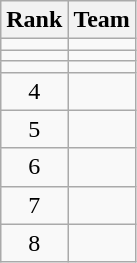<table class="wikitable">
<tr>
<th>Rank</th>
<th>Team</th>
</tr>
<tr>
<td align=center></td>
<td></td>
</tr>
<tr>
<td align=center></td>
<td></td>
</tr>
<tr>
<td align=center></td>
<td></td>
</tr>
<tr>
<td align=center>4</td>
<td></td>
</tr>
<tr>
<td align=center>5</td>
<td></td>
</tr>
<tr>
<td align=center>6</td>
<td></td>
</tr>
<tr>
<td align=center>7</td>
<td></td>
</tr>
<tr>
<td align=center>8</td>
<td></td>
</tr>
</table>
